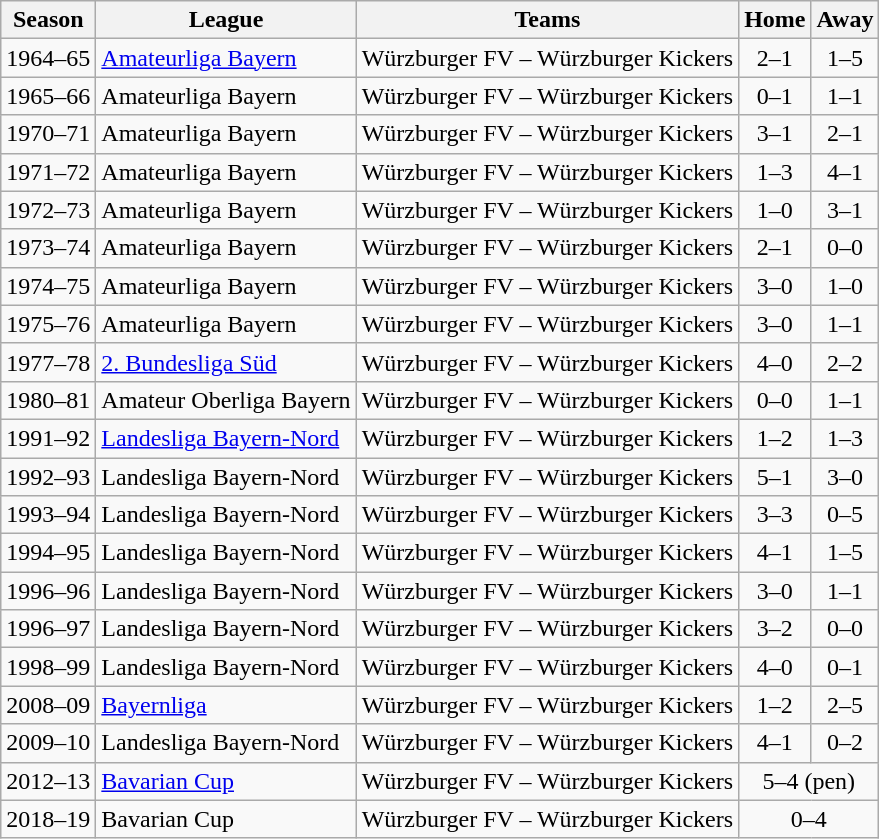<table class="wikitable">
<tr>
<th>Season</th>
<th>League</th>
<th>Teams</th>
<th>Home</th>
<th>Away</th>
</tr>
<tr>
<td align="left">1964–65</td>
<td align="left"><a href='#'>Amateurliga Bayern</a></td>
<td align="left">Würzburger FV – Würzburger Kickers</td>
<td align="center">2–1</td>
<td align="center">1–5</td>
</tr>
<tr>
<td align="left">1965–66</td>
<td align="left">Amateurliga Bayern</td>
<td align="left">Würzburger FV – Würzburger Kickers</td>
<td align="center">0–1</td>
<td align="center">1–1</td>
</tr>
<tr>
<td align="left">1970–71</td>
<td align="left">Amateurliga Bayern</td>
<td align="left">Würzburger FV – Würzburger Kickers</td>
<td align="center">3–1</td>
<td align="center">2–1</td>
</tr>
<tr>
<td align="left">1971–72</td>
<td align="left">Amateurliga Bayern</td>
<td align="left">Würzburger FV – Würzburger Kickers</td>
<td align="center">1–3</td>
<td align="center">4–1</td>
</tr>
<tr>
<td align="left">1972–73</td>
<td align="left">Amateurliga Bayern</td>
<td align="left">Würzburger FV – Würzburger Kickers</td>
<td align="center">1–0</td>
<td align="center">3–1</td>
</tr>
<tr>
<td align="left">1973–74</td>
<td align="left">Amateurliga Bayern</td>
<td align="left">Würzburger FV – Würzburger Kickers</td>
<td align="center">2–1</td>
<td align="center">0–0</td>
</tr>
<tr>
<td align="left">1974–75</td>
<td align="left">Amateurliga Bayern</td>
<td align="left">Würzburger FV – Würzburger Kickers</td>
<td align="center">3–0</td>
<td align="center">1–0</td>
</tr>
<tr>
<td align="left">1975–76</td>
<td align="left">Amateurliga Bayern</td>
<td align="left">Würzburger FV – Würzburger Kickers</td>
<td align="center">3–0</td>
<td align="center">1–1</td>
</tr>
<tr>
<td align="left">1977–78</td>
<td align="left"><a href='#'>2. Bundesliga Süd</a></td>
<td align="left">Würzburger FV – Würzburger Kickers</td>
<td align="center">4–0</td>
<td align="center">2–2</td>
</tr>
<tr>
<td align="left">1980–81</td>
<td align="left">Amateur Oberliga Bayern</td>
<td align="left">Würzburger FV – Würzburger Kickers</td>
<td align="center">0–0</td>
<td align="center">1–1</td>
</tr>
<tr>
<td align="left">1991–92</td>
<td align="left"><a href='#'>Landesliga Bayern-Nord</a></td>
<td align="left">Würzburger FV – Würzburger Kickers</td>
<td align="center">1–2</td>
<td align="center">1–3</td>
</tr>
<tr>
<td align="left">1992–93</td>
<td align="left">Landesliga Bayern-Nord</td>
<td align="left">Würzburger FV – Würzburger Kickers</td>
<td align="center">5–1</td>
<td align="center">3–0</td>
</tr>
<tr>
<td align="left">1993–94</td>
<td align="left">Landesliga Bayern-Nord</td>
<td align="left">Würzburger FV – Würzburger Kickers</td>
<td align="center">3–3</td>
<td align="center">0–5</td>
</tr>
<tr>
<td align="left">1994–95</td>
<td align="left">Landesliga Bayern-Nord</td>
<td align="left">Würzburger FV – Würzburger Kickers</td>
<td align="center">4–1</td>
<td align="center">1–5</td>
</tr>
<tr>
<td align="left">1996–96</td>
<td align="left">Landesliga Bayern-Nord</td>
<td align="left">Würzburger FV – Würzburger Kickers</td>
<td align="center">3–0</td>
<td align="center">1–1</td>
</tr>
<tr>
<td align="left">1996–97</td>
<td align="left">Landesliga Bayern-Nord</td>
<td align="left">Würzburger FV – Würzburger Kickers</td>
<td align="center">3–2</td>
<td align="center">0–0</td>
</tr>
<tr>
<td align="left">1998–99</td>
<td align="left">Landesliga Bayern-Nord</td>
<td align="left">Würzburger FV – Würzburger Kickers</td>
<td align="center">4–0</td>
<td align="center">0–1</td>
</tr>
<tr>
<td align="left">2008–09</td>
<td align="left"><a href='#'>Bayernliga</a></td>
<td align="left">Würzburger FV – Würzburger Kickers</td>
<td align="center">1–2</td>
<td align="center">2–5</td>
</tr>
<tr>
<td align="left">2009–10</td>
<td align="left">Landesliga Bayern-Nord</td>
<td align="left">Würzburger FV – Würzburger Kickers</td>
<td align="center">4–1</td>
<td align="center">0–2</td>
</tr>
<tr>
<td align="left">2012–13</td>
<td align="left"><a href='#'>Bavarian Cup</a></td>
<td align="left">Würzburger FV – Würzburger Kickers</td>
<td align="center" colspan="2">5–4 (pen)</td>
</tr>
<tr>
<td align="left">2018–19</td>
<td align="left">Bavarian Cup</td>
<td align="left">Würzburger FV – Würzburger Kickers</td>
<td align="center" colspan="2">0–4</td>
</tr>
</table>
